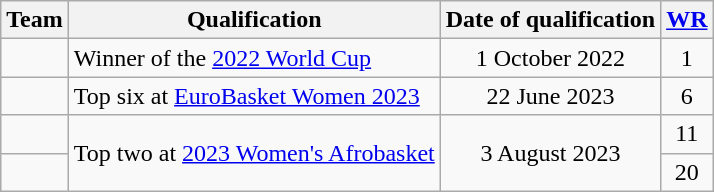<table class="wikitable sortable">
<tr>
<th>Team</th>
<th>Qualification</th>
<th>Date of qualification</th>
<th><a href='#'>WR</a></th>
</tr>
<tr>
<td></td>
<td>Winner of the <a href='#'>2022 World Cup</a></td>
<td align=center>1 October 2022</td>
<td align=center>1</td>
</tr>
<tr>
<td></td>
<td>Top six at <a href='#'>EuroBasket Women 2023</a></td>
<td align=center>22 June 2023</td>
<td align=center>6</td>
</tr>
<tr>
<td></td>
<td rowspan=2>Top two at <a href='#'>2023 Women's Afrobasket</a></td>
<td align=center rowspan=2>3 August 2023</td>
<td align=center>11</td>
</tr>
<tr>
<td></td>
<td align=center>20</td>
</tr>
</table>
